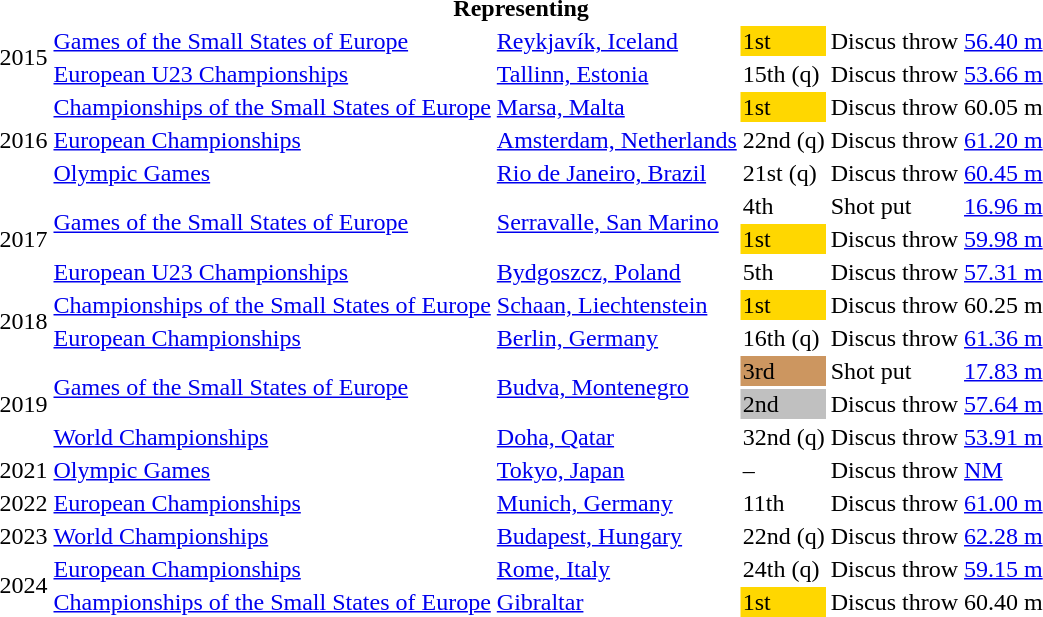<table>
<tr>
<th colspan="6">Representing </th>
</tr>
<tr>
<td rowspan=2>2015</td>
<td><a href='#'>Games of the Small States of Europe</a></td>
<td><a href='#'>Reykjavík, Iceland</a></td>
<td bgcolor=gold>1st</td>
<td>Discus throw</td>
<td><a href='#'>56.40 m</a></td>
</tr>
<tr>
<td><a href='#'>European U23 Championships</a></td>
<td><a href='#'>Tallinn, Estonia</a></td>
<td>15th (q)</td>
<td>Discus throw</td>
<td><a href='#'>53.66 m</a></td>
</tr>
<tr>
<td rowspan=3>2016</td>
<td><a href='#'>Championships of the Small States of Europe</a></td>
<td><a href='#'>Marsa, Malta</a></td>
<td bgcolor=gold>1st</td>
<td>Discus throw</td>
<td>60.05 m</td>
</tr>
<tr>
<td><a href='#'>European Championships</a></td>
<td><a href='#'>Amsterdam, Netherlands</a></td>
<td>22nd (q)</td>
<td>Discus throw</td>
<td><a href='#'>61.20 m</a></td>
</tr>
<tr>
<td><a href='#'>Olympic Games</a></td>
<td><a href='#'>Rio de Janeiro, Brazil</a></td>
<td>21st (q)</td>
<td>Discus throw</td>
<td><a href='#'>60.45 m</a></td>
</tr>
<tr>
<td rowspan=3>2017</td>
<td rowspan=2><a href='#'>Games of the Small States of Europe</a></td>
<td rowspan=2><a href='#'>Serravalle, San Marino</a></td>
<td>4th</td>
<td>Shot put</td>
<td><a href='#'>16.96 m</a></td>
</tr>
<tr>
<td bgcolor=gold>1st</td>
<td>Discus throw</td>
<td><a href='#'>59.98 m</a></td>
</tr>
<tr>
<td><a href='#'>European U23 Championships</a></td>
<td><a href='#'>Bydgoszcz, Poland</a></td>
<td>5th</td>
<td>Discus throw</td>
<td><a href='#'>57.31 m</a></td>
</tr>
<tr>
<td rowspan=2>2018</td>
<td><a href='#'>Championships of the Small States of Europe</a></td>
<td><a href='#'>Schaan, Liechtenstein</a></td>
<td bgcolor=gold>1st</td>
<td>Discus throw</td>
<td>60.25 m</td>
</tr>
<tr>
<td><a href='#'>European Championships</a></td>
<td><a href='#'>Berlin, Germany</a></td>
<td>16th (q)</td>
<td>Discus throw</td>
<td><a href='#'>61.36 m</a></td>
</tr>
<tr>
<td rowspan=3>2019</td>
<td rowspan=2><a href='#'>Games of the Small States of Europe</a></td>
<td rowspan=2><a href='#'>Budva, Montenegro</a></td>
<td bgcolor=cc966>3rd</td>
<td>Shot put</td>
<td><a href='#'>17.83 m</a></td>
</tr>
<tr>
<td bgcolor=silver>2nd</td>
<td>Discus throw</td>
<td><a href='#'>57.64 m</a></td>
</tr>
<tr>
<td><a href='#'>World Championships</a></td>
<td><a href='#'>Doha, Qatar</a></td>
<td>32nd (q)</td>
<td>Discus throw</td>
<td><a href='#'>53.91 m</a></td>
</tr>
<tr>
<td>2021</td>
<td><a href='#'>Olympic Games</a></td>
<td><a href='#'>Tokyo, Japan</a></td>
<td>–</td>
<td>Discus throw</td>
<td><a href='#'>NM</a></td>
</tr>
<tr>
<td>2022</td>
<td><a href='#'>European Championships</a></td>
<td><a href='#'>Munich, Germany</a></td>
<td>11th</td>
<td>Discus throw</td>
<td><a href='#'>61.00 m</a></td>
</tr>
<tr>
<td>2023</td>
<td><a href='#'>World Championships</a></td>
<td><a href='#'>Budapest, Hungary</a></td>
<td>22nd (q)</td>
<td>Discus throw</td>
<td><a href='#'>62.28 m</a></td>
</tr>
<tr>
<td rowspan=2>2024</td>
<td><a href='#'>European Championships</a></td>
<td><a href='#'>Rome, Italy</a></td>
<td>24th (q)</td>
<td>Discus throw</td>
<td><a href='#'>59.15 m</a></td>
</tr>
<tr>
<td><a href='#'>Championships of the Small States of Europe</a></td>
<td><a href='#'>Gibraltar</a></td>
<td bgcolor=gold>1st</td>
<td>Discus throw</td>
<td>60.40 m</td>
</tr>
</table>
